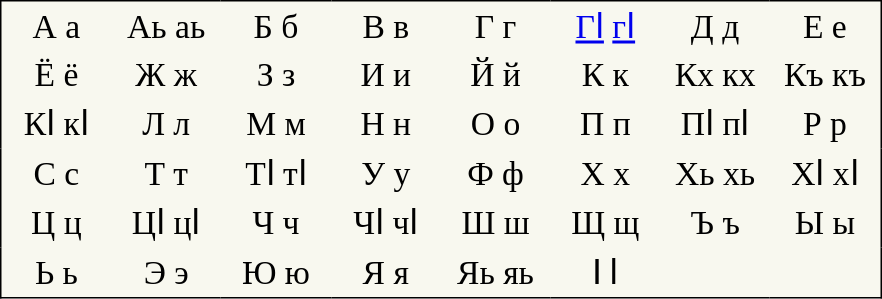<table style="font-family:Arial Unicode MS; font-size:1.4em; border-color:#000000; border-width:1px; border-style:solid; border-collapse:collapse; background-color:#F8F8EF">
<tr>
<td style="width:3em; text-align:center; padding: 3px;">А а</td>
<td style="width:3em; text-align:center; padding: 3px;">Аь аь</td>
<td style="width:3em; text-align:center; padding: 3px;">Б б</td>
<td style="width:3em; text-align:center; padding: 3px;">В в</td>
<td style="width:3em; text-align:center; padding: 3px;">Г г</td>
<td style="width:3em; text-align:center; padding: 3px;"><a href='#'>Гӏ</a> <a href='#'>гӏ</a></td>
<td style="width:3em; text-align:center; padding: 3px;">Д д</td>
<td style="width:3em; text-align:center; padding: 3px;">Е е</td>
</tr>
<tr>
<td style="width:3em; text-align:center; padding: 3px;">Ё ё</td>
<td style="width:3em; text-align:center; padding: 3px;">Ж ж</td>
<td style="width:3em; text-align:center; padding: 3px;">З з</td>
<td style="width:3em; text-align:center; padding: 3px;">И и</td>
<td style="width:3em; text-align:center; padding: 3px;">Й й</td>
<td style="width:3em; text-align:center; padding: 3px;">К к</td>
<td style="width:3em; text-align:center; padding: 3px;">Кх кх</td>
<td style="width:3em; text-align:center; padding: 3px;">Къ къ</td>
</tr>
<tr>
<td style="width:3em; text-align:center; padding: 3px;">Кӏ кӏ</td>
<td style="width:3em; text-align:center; padding: 3px;">Л л</td>
<td style="width:3em; text-align:center; padding: 3px;">М м</td>
<td style="width:3em; text-align:center; padding: 3px;">Н н</td>
<td style="width:3em; text-align:center; padding: 3px;">О о</td>
<td style="width:3em; text-align:center; padding: 3px;">П п</td>
<td style="width:3em; text-align:center; padding: 3px;">Пӏ пӏ</td>
<td style="width:3em; text-align:center; padding: 3px;">Р р</td>
</tr>
<tr>
<td style="width:3em; text-align:center; padding: 3px;">С с</td>
<td style="width:3em; text-align:center; padding: 3px;">Т т</td>
<td style="width:3em; text-align:center; padding: 3px;">Тӏ тӏ</td>
<td style="width:3em; text-align:center; padding: 3px;">У у</td>
<td style="width:3em; text-align:center; padding: 3px;">Ф ф</td>
<td style="width:3em; text-align:center; padding: 3px;">Х х</td>
<td style="width:3em; text-align:center; padding: 3px;">Хь хь</td>
<td style="width:3em; text-align:center; padding: 3px;">Хӏ хӏ</td>
</tr>
<tr>
<td style="width:3em; text-align:center; padding: 3px;">Ц ц</td>
<td style="width:3em; text-align:center; padding: 3px;">Цӏ цӏ</td>
<td style="width:3em; text-align:center; padding: 3px;">Ч ч</td>
<td style="width:3em; text-align:center; padding: 3px;">Чӏ чӏ</td>
<td style="width:3em; text-align:center; padding: 3px;">Ш ш</td>
<td style="width:3em; text-align:center; padding: 3px;">Щ щ</td>
<td style="width:3em; text-align:center; padding: 3px;">Ъ ъ</td>
<td style="width:3em; text-align:center; padding: 3px;">Ы ы</td>
</tr>
<tr>
<td style="width:3em; text-align:center; padding: 3px;">Ь ь</td>
<td style="width:3em; text-align:center; padding: 3px;">Э э</td>
<td style="width:3em; text-align:center; padding: 3px;">Ю ю</td>
<td style="width:3em; text-align:center; padding: 3px;">Я я</td>
<td style="width:3em; text-align:center; padding: 3px;">Яь яь</td>
<td style="width:3em; text-align:center; padding: 3px;">Ӏ ӏ</td>
<td></td>
<td></td>
</tr>
</table>
